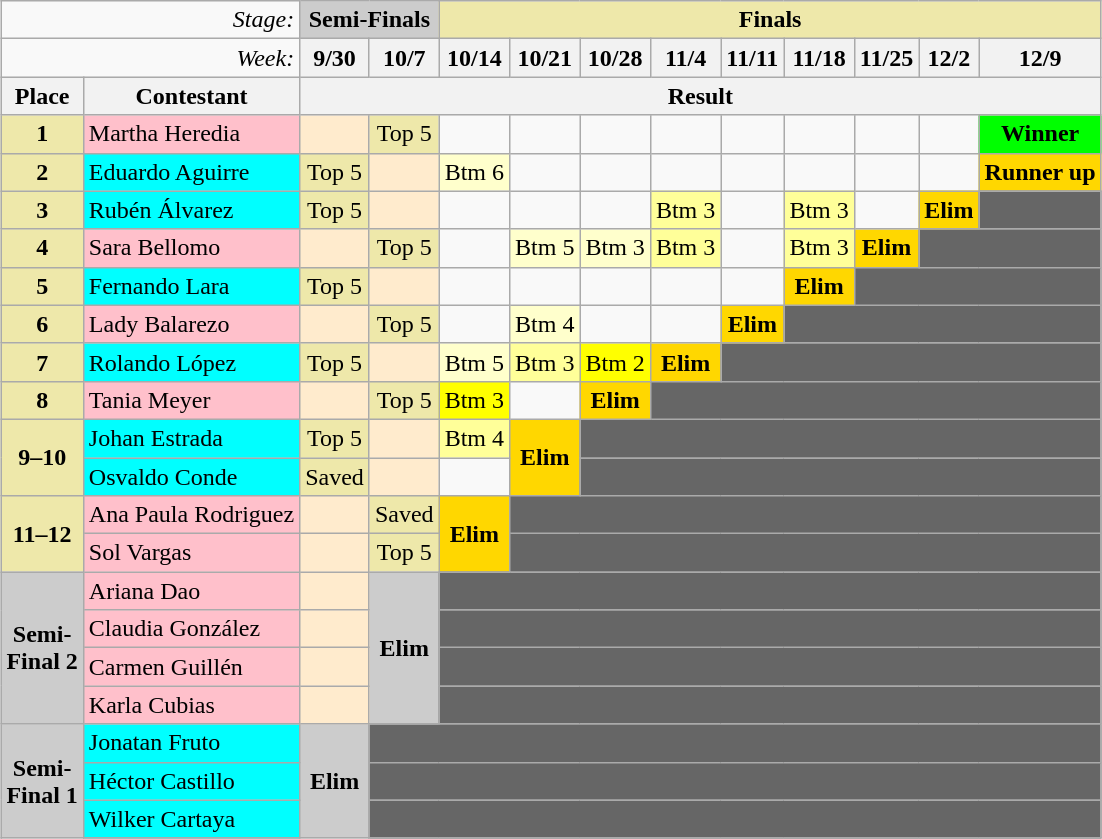<table class="wikitable" style="margin: 1em auto;">
<tr>
<td colspan=2 align="right"><em>Stage:</em></td>
<td colspan=2 bgcolor="#CCCCCC" align="center"><strong>Semi-Finals</strong></td>
<td colspan=11 bgcolor="palegoldenrod" align="center"><strong>Finals</strong></td>
</tr>
<tr>
<td colspan=2 align="right"><em>Week:</em></td>
<th>9/30</th>
<th>10/7</th>
<th>10/14</th>
<th>10/21</th>
<th>10/28</th>
<th>11/4</th>
<th>11/11</th>
<th>11/18</th>
<th>11/25</th>
<th>12/2</th>
<th>12/9</th>
</tr>
<tr>
<th>Place</th>
<th>Contestant</th>
<th colspan=15>Result</th>
</tr>
<tr>
<td bgcolor="palegoldenrod" align="center"><strong>1</strong></td>
<td bgcolor="pink">Martha Heredia</td>
<td bgcolor="#FFEBCD"></td>
<td bgcolor="palegoldenrod" align="center">Top 5</td>
<td></td>
<td></td>
<td></td>
<td></td>
<td></td>
<td></td>
<td></td>
<td></td>
<td align="center" bgcolor="lime"><strong>Winner</strong></td>
</tr>
<tr>
<td bgcolor="palegoldenrod" align="center"><strong>2</strong></td>
<td bgcolor="cyan">Eduardo Aguirre</td>
<td bgcolor="palegoldenrod" align="center">Top 5</td>
<td bgcolor="#FFEBCD"></td>
<td bgcolor="#FFFFCC" align="center">Btm 6</td>
<td></td>
<td></td>
<td></td>
<td></td>
<td></td>
<td></td>
<td></td>
<td bgcolor="gold" align="center"><strong>Runner up</strong></td>
</tr>
<tr>
<td bgcolor="palegoldenrod" align="center"><strong>3</strong></td>
<td bgcolor="cyan">Rubén Álvarez</td>
<td bgcolor="palegoldenrod" align="center">Top 5</td>
<td bgcolor="#FFEBCD"></td>
<td></td>
<td></td>
<td></td>
<td bgcolor="#FFFF99" align="center">Btm 3</td>
<td></td>
<td bgcolor="#FFFF99" align="center">Btm 3</td>
<td></td>
<td bgcolor="gold" align="center"><strong>Elim</strong></td>
<td colspan="4" bgcolor="666666"></td>
</tr>
<tr>
<td bgcolor="palegoldenrod" align="center"><strong>4</strong></td>
<td bgcolor="pink">Sara Bellomo</td>
<td bgcolor="#FFEBCD"></td>
<td bgcolor="palegoldenrod" align="center">Top 5</td>
<td></td>
<td bgcolor="#FFFFCC" align="center">Btm 5</td>
<td bgcolor="#FFFFCC" align="center">Btm 3</td>
<td bgcolor="#FFFF99" align="center">Btm 3</td>
<td></td>
<td bgcolor="#FFFF99" align="center">Btm 3</td>
<td bgcolor="gold" align="center"><strong>Elim</strong></td>
<td colspan="5" bgcolor="666666"></td>
</tr>
<tr>
<td bgcolor="palegoldenrod" align="center"><strong>5</strong></td>
<td bgcolor="cyan">Fernando Lara</td>
<td bgcolor="palegoldenrod" align="center">Top 5</td>
<td bgcolor="#FFEBCD"></td>
<td></td>
<td></td>
<td></td>
<td></td>
<td></td>
<td bgcolor="gold" align="center"><strong>Elim</strong></td>
<td colspan="6" bgcolor="666666"></td>
</tr>
<tr>
<td bgcolor="palegoldenrod" align="center"><strong>6</strong></td>
<td bgcolor="pink">Lady Balarezo</td>
<td bgcolor="#FFEBCD"></td>
<td bgcolor="palegoldenrod" align="center">Top 5</td>
<td></td>
<td bgcolor="#FFFFCC" align="center">Btm 4</td>
<td></td>
<td></td>
<td bgcolor="gold" align="center"><strong>Elim</strong></td>
<td colspan="6" bgcolor="666666"></td>
</tr>
<tr>
<td bgcolor="palegoldenrod" align="center"><strong>7</strong></td>
<td bgcolor="cyan">Rolando López</td>
<td bgcolor="palegoldenrod" align="center">Top 5</td>
<td bgcolor="#FFEBCD"></td>
<td bgcolor="#FFFFCC" align="center">Btm 5</td>
<td bgcolor="#FFFF99" align="center">Btm 3</td>
<td bgcolor="#FFFF00" align="center">Btm 2</td>
<td bgcolor="gold" align="center"><strong>Elim</strong></td>
<td colspan="6" bgcolor="666666"></td>
</tr>
<tr>
<td bgcolor="palegoldenrod" align="center"><strong>8</strong></td>
<td bgcolor="pink">Tania Meyer</td>
<td bgcolor="#FFEBCD"></td>
<td bgcolor="palegoldenrod" align="center">Top 5</td>
<td bgcolor="#FFFF00" align="center">Btm 3</td>
<td></td>
<td bgcolor="gold" align="center"><strong>Elim</strong></td>
<td colspan="7" bgcolor="666666"></td>
</tr>
<tr>
<td bgcolor="palegoldenrod" align="center" rowspan="2"><strong>9–10</strong></td>
<td bgcolor="cyan">Johan Estrada</td>
<td bgcolor="palegoldenrod" align="center">Top 5</td>
<td bgcolor="#FFEBCD"></td>
<td bgcolor="#FFFF99" align="center">Btm 4</td>
<td bgcolor="gold" align="center" rowspan="2"><strong>Elim</strong></td>
<td colspan="8" bgcolor="666666"></td>
</tr>
<tr>
<td bgcolor="cyan">Osvaldo Conde</td>
<td bgcolor="palegoldenrod" align="center">Saved</td>
<td bgcolor="#FFEBCD"></td>
<td></td>
<td colspan="8" bgcolor="666666"></td>
</tr>
<tr>
<td bgcolor="palegoldenrod" align="center" rowspan="2"><strong>11–12</strong></td>
<td bgcolor="pink">Ana Paula Rodriguez</td>
<td bgcolor="#FFEBCD"></td>
<td bgcolor="palegoldenrod" align="center">Saved</td>
<td bgcolor="gold" align="center" rowspan="2"><strong>Elim</strong></td>
<td colspan="9" bgcolor="666666"></td>
</tr>
<tr>
<td bgcolor="pink">Sol Vargas</td>
<td bgcolor="#FFEBCD"></td>
<td bgcolor="palegoldenrod" align="center">Top 5</td>
<td colspan="9" bgcolor="666666"></td>
</tr>
<tr>
<td bgcolor="#CCCCCC" align="center" rowspan=4><strong>Semi-<br>Final 2</strong></td>
<td bgcolor="pink">Ariana Dao</td>
<td bgcolor="#FFEBCD"></td>
<td bgcolor="#CCCCCC" align="center" rowspan=4><strong>Elim</strong></td>
<td colspan="10" bgcolor="666666"></td>
</tr>
<tr>
<td bgcolor="pink">Claudia González</td>
<td bgcolor="#FFEBCD"></td>
<td colspan="10" bgcolor="666666"></td>
</tr>
<tr>
<td bgcolor="pink">Carmen Guillén</td>
<td bgcolor="#FFEBCD"></td>
<td colspan="10" bgcolor="666666"></td>
</tr>
<tr>
<td bgcolor="pink">Karla Cubias</td>
<td bgcolor="#FFEBCD"></td>
<td colspan="10" bgcolor="666666"></td>
</tr>
<tr>
<td bgcolor="#CCCCCC" align="center" rowspan=4><strong>Semi-<br>Final 1</strong></td>
<td bgcolor="cyan">Jonatan Fruto</td>
<td bgcolor="#CCCCCC" align="center" rowspan=4><strong>Elim</strong></td>
<td colspan="11" bgcolor="666666"></td>
</tr>
<tr>
<td bgcolor="cyan">Héctor Castillo</td>
<td colspan="11" bgcolor="666666"></td>
</tr>
<tr>
<td bgcolor="cyan">Wilker Cartaya</td>
<td colspan="11" bgcolor="666666"></td>
</tr>
<tr>
</tr>
</table>
